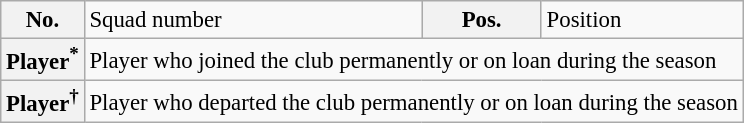<table class="wikitable" style="font-size:95%;">
<tr>
<th>No.</th>
<td>Squad number</td>
<th>Pos.</th>
<td>Position</td>
</tr>
<tr>
<th>Player<sup>*</sup></th>
<td colspan="3">Player who joined the club permanently or on loan during the season</td>
</tr>
<tr>
<th>Player<sup>†</sup></th>
<td colspan="3">Player who departed the club permanently or on loan during the season</td>
</tr>
</table>
